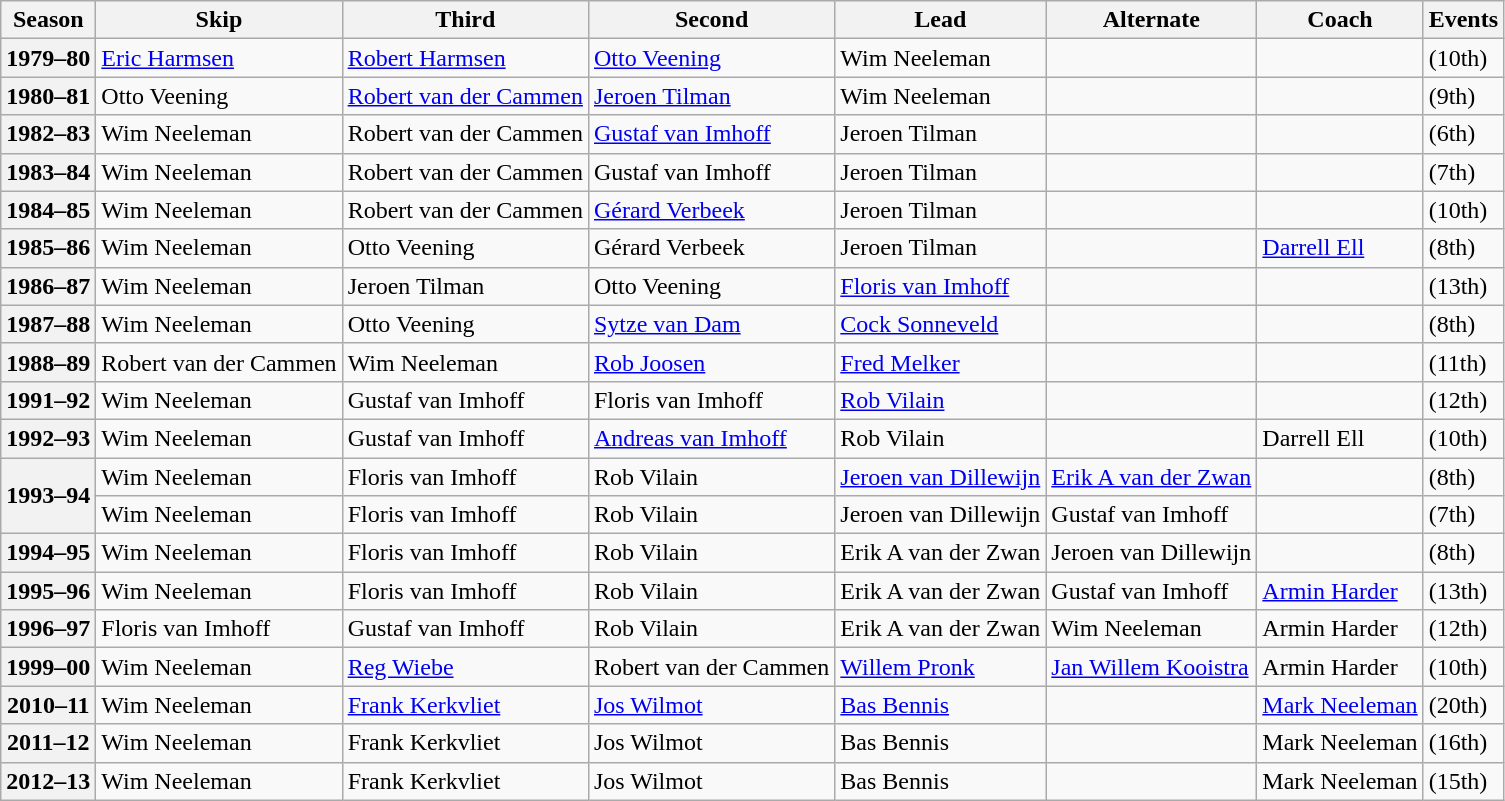<table class="wikitable">
<tr>
<th scope="col">Season</th>
<th scope="col">Skip</th>
<th scope="col">Third</th>
<th scope="col">Second</th>
<th scope="col">Lead</th>
<th scope="col">Alternate</th>
<th scope="col">Coach</th>
<th scope="col">Events</th>
</tr>
<tr>
<th scope="row">1979–80</th>
<td><a href='#'>Eric Harmsen</a></td>
<td><a href='#'>Robert Harmsen</a></td>
<td><a href='#'>Otto Veening</a></td>
<td>Wim Neeleman</td>
<td></td>
<td></td>
<td> (10th)</td>
</tr>
<tr>
<th scope="row">1980–81</th>
<td>Otto Veening</td>
<td><a href='#'>Robert van der Cammen</a></td>
<td><a href='#'>Jeroen Tilman</a></td>
<td>Wim Neeleman</td>
<td></td>
<td></td>
<td> (9th)</td>
</tr>
<tr>
<th scope="row">1982–83</th>
<td>Wim Neeleman</td>
<td>Robert van der Cammen</td>
<td><a href='#'>Gustaf van Imhoff</a></td>
<td>Jeroen Tilman</td>
<td></td>
<td></td>
<td> (6th)</td>
</tr>
<tr>
<th scope="row">1983–84</th>
<td>Wim Neeleman</td>
<td>Robert van der Cammen</td>
<td>Gustaf van Imhoff</td>
<td>Jeroen Tilman</td>
<td></td>
<td></td>
<td> (7th)</td>
</tr>
<tr>
<th scope="row">1984–85</th>
<td>Wim Neeleman</td>
<td>Robert van der Cammen</td>
<td><a href='#'>Gérard Verbeek</a></td>
<td>Jeroen Tilman</td>
<td></td>
<td></td>
<td> (10th)</td>
</tr>
<tr>
<th scope="row">1985–86</th>
<td>Wim Neeleman</td>
<td>Otto Veening</td>
<td>Gérard Verbeek</td>
<td>Jeroen Tilman</td>
<td></td>
<td><a href='#'>Darrell Ell</a></td>
<td> (8th)</td>
</tr>
<tr>
<th scope="row">1986–87</th>
<td>Wim Neeleman</td>
<td>Jeroen Tilman</td>
<td>Otto Veening</td>
<td><a href='#'>Floris van Imhoff</a></td>
<td></td>
<td></td>
<td> (13th)</td>
</tr>
<tr>
<th scope="row">1987–88</th>
<td>Wim Neeleman</td>
<td>Otto Veening</td>
<td><a href='#'>Sytze van Dam</a></td>
<td><a href='#'>Cock Sonneveld</a></td>
<td></td>
<td></td>
<td> (8th)</td>
</tr>
<tr>
<th scope="row">1988–89</th>
<td>Robert van der Cammen</td>
<td>Wim Neeleman</td>
<td><a href='#'>Rob Joosen</a></td>
<td><a href='#'>Fred Melker</a></td>
<td></td>
<td></td>
<td> (11th)</td>
</tr>
<tr>
<th scope="row">1991–92</th>
<td>Wim Neeleman</td>
<td>Gustaf van Imhoff</td>
<td>Floris van Imhoff</td>
<td><a href='#'>Rob Vilain</a></td>
<td></td>
<td></td>
<td> (12th)</td>
</tr>
<tr>
<th scope="row">1992–93</th>
<td>Wim Neeleman</td>
<td>Gustaf van Imhoff</td>
<td><a href='#'>Andreas van Imhoff</a></td>
<td>Rob Vilain</td>
<td></td>
<td>Darrell Ell</td>
<td> (10th)</td>
</tr>
<tr>
<th scope="row" rowspan=2>1993–94</th>
<td>Wim Neeleman</td>
<td>Floris van Imhoff</td>
<td>Rob Vilain</td>
<td><a href='#'>Jeroen van Dillewijn</a></td>
<td><a href='#'>Erik A van der Zwan</a></td>
<td></td>
<td> (8th)</td>
</tr>
<tr>
<td>Wim Neeleman</td>
<td>Floris van Imhoff</td>
<td>Rob Vilain</td>
<td>Jeroen van Dillewijn</td>
<td>Gustaf van Imhoff</td>
<td></td>
<td> (7th)</td>
</tr>
<tr>
<th scope="row">1994–95</th>
<td>Wim Neeleman</td>
<td>Floris van Imhoff</td>
<td>Rob Vilain</td>
<td>Erik A van der Zwan</td>
<td>Jeroen van Dillewijn</td>
<td></td>
<td> (8th)</td>
</tr>
<tr>
<th scope="row">1995–96</th>
<td>Wim Neeleman</td>
<td>Floris van Imhoff</td>
<td>Rob Vilain</td>
<td>Erik A van der Zwan</td>
<td>Gustaf van Imhoff</td>
<td><a href='#'>Armin Harder</a></td>
<td> (13th)</td>
</tr>
<tr>
<th scope="row">1996–97</th>
<td>Floris van Imhoff</td>
<td>Gustaf van Imhoff</td>
<td>Rob Vilain</td>
<td>Erik A van der Zwan</td>
<td>Wim Neeleman</td>
<td>Armin Harder</td>
<td> (12th)</td>
</tr>
<tr>
<th scope="row">1999–00</th>
<td>Wim Neeleman</td>
<td><a href='#'>Reg Wiebe</a></td>
<td>Robert van der Cammen</td>
<td><a href='#'>Willem Pronk</a></td>
<td><a href='#'>Jan Willem Kooistra</a></td>
<td>Armin Harder</td>
<td> (10th)</td>
</tr>
<tr>
<th scope="row">2010–11</th>
<td>Wim Neeleman</td>
<td><a href='#'>Frank Kerkvliet</a></td>
<td><a href='#'>Jos Wilmot</a></td>
<td><a href='#'>Bas Bennis</a></td>
<td></td>
<td><a href='#'>Mark Neeleman</a></td>
<td> (20th)</td>
</tr>
<tr>
<th scope="row">2011–12</th>
<td>Wim Neeleman</td>
<td>Frank Kerkvliet</td>
<td>Jos Wilmot</td>
<td>Bas Bennis</td>
<td></td>
<td>Mark Neeleman</td>
<td> (16th)</td>
</tr>
<tr>
<th scope="row">2012–13</th>
<td>Wim Neeleman</td>
<td>Frank Kerkvliet</td>
<td>Jos Wilmot</td>
<td>Bas Bennis</td>
<td></td>
<td>Mark Neeleman</td>
<td> (15th)</td>
</tr>
</table>
